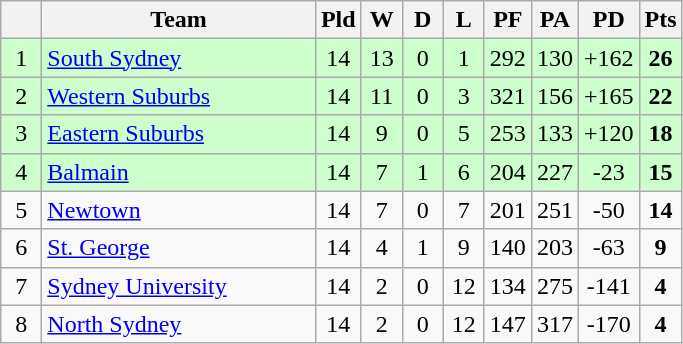<table class="wikitable" style="text-align:center;">
<tr>
<th width="20"></th>
<th width="175">Team</th>
<th width="20">Pld</th>
<th width="20">W</th>
<th width="20">D</th>
<th width="20">L</th>
<th width="20">PF</th>
<th width="20">PA</th>
<th width="20">PD</th>
<th width="20">Pts</th>
</tr>
<tr style="background: #ccffcc;">
<td>1</td>
<td style="text-align:left;"> <a href='#'>South Sydney</a></td>
<td>14</td>
<td>13</td>
<td>0</td>
<td>1</td>
<td>292</td>
<td>130</td>
<td>+162</td>
<td><strong>26</strong></td>
</tr>
<tr style="background: #ccffcc;">
<td>2</td>
<td style="text-align:left;"> <a href='#'>Western Suburbs</a></td>
<td>14</td>
<td>11</td>
<td>0</td>
<td>3</td>
<td>321</td>
<td>156</td>
<td>+165</td>
<td><strong>22</strong></td>
</tr>
<tr style="background: #ccffcc;">
<td>3</td>
<td style="text-align:left;"> <a href='#'>Eastern Suburbs</a></td>
<td>14</td>
<td>9</td>
<td>0</td>
<td>5</td>
<td>253</td>
<td>133</td>
<td>+120</td>
<td><strong>18</strong></td>
</tr>
<tr style="background: #ccffcc;">
<td>4</td>
<td style="text-align:left;"> <a href='#'>Balmain</a></td>
<td>14</td>
<td>7</td>
<td>1</td>
<td>6</td>
<td>204</td>
<td>227</td>
<td>-23</td>
<td><strong>15</strong></td>
</tr>
<tr>
<td>5</td>
<td style="text-align:left;"> <a href='#'>Newtown</a></td>
<td>14</td>
<td>7</td>
<td>0</td>
<td>7</td>
<td>201</td>
<td>251</td>
<td>-50</td>
<td><strong>14</strong></td>
</tr>
<tr>
<td>6</td>
<td style="text-align:left;"> <a href='#'>St. George</a></td>
<td>14</td>
<td>4</td>
<td>1</td>
<td>9</td>
<td>140</td>
<td>203</td>
<td>-63</td>
<td><strong>9</strong></td>
</tr>
<tr>
<td>7</td>
<td style="text-align:left;"> <a href='#'>Sydney University</a></td>
<td>14</td>
<td>2</td>
<td>0</td>
<td>12</td>
<td>134</td>
<td>275</td>
<td>-141</td>
<td><strong>4</strong></td>
</tr>
<tr>
<td>8</td>
<td style="text-align:left;"> <a href='#'>North Sydney</a></td>
<td>14</td>
<td>2</td>
<td>0</td>
<td>12</td>
<td>147</td>
<td>317</td>
<td>-170</td>
<td><strong>4</strong></td>
</tr>
</table>
